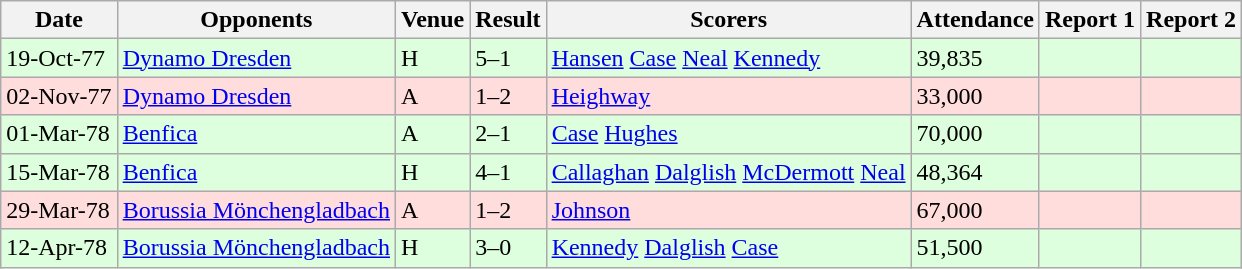<table class=wikitable>
<tr>
<th>Date</th>
<th>Opponents</th>
<th>Venue</th>
<th>Result</th>
<th>Scorers</th>
<th>Attendance</th>
<th>Report 1</th>
<th>Report 2</th>
</tr>
<tr bgcolor="#ddffdd">
<td>19-Oct-77</td>
<td> <a href='#'>Dynamo Dresden</a></td>
<td>H</td>
<td>5–1</td>
<td><a href='#'>Hansen</a>  <a href='#'>Case</a>  <a href='#'>Neal</a>  <a href='#'>Kennedy</a> </td>
<td>39,835</td>
<td></td>
<td></td>
</tr>
<tr bgcolor="#ffdddd">
<td>02-Nov-77</td>
<td> <a href='#'>Dynamo Dresden</a></td>
<td>A</td>
<td>1–2</td>
<td><a href='#'>Heighway</a> </td>
<td>33,000</td>
<td></td>
<td></td>
</tr>
<tr bgcolor="#ddffdd">
<td>01-Mar-78</td>
<td> <a href='#'>Benfica</a></td>
<td>A</td>
<td>2–1</td>
<td><a href='#'>Case</a>  <a href='#'>Hughes</a> </td>
<td>70,000</td>
<td></td>
<td></td>
</tr>
<tr bgcolor="#ddffdd">
<td>15-Mar-78</td>
<td> <a href='#'>Benfica</a></td>
<td>H</td>
<td>4–1</td>
<td><a href='#'>Callaghan</a>  <a href='#'>Dalglish</a>  <a href='#'>McDermott</a>  <a href='#'>Neal</a> </td>
<td>48,364</td>
<td></td>
<td></td>
</tr>
<tr bgcolor="#ffdddd">
<td>29-Mar-78</td>
<td> <a href='#'>Borussia Mönchengladbach</a></td>
<td>A</td>
<td>1–2</td>
<td><a href='#'>Johnson</a> </td>
<td>67,000</td>
<td></td>
<td></td>
</tr>
<tr bgcolor="#ddffdd">
<td>12-Apr-78</td>
<td> <a href='#'>Borussia Mönchengladbach</a></td>
<td>H</td>
<td>3–0</td>
<td><a href='#'>Kennedy</a>  <a href='#'>Dalglish</a>  <a href='#'>Case</a> </td>
<td>51,500</td>
<td></td>
<td></td>
</tr>
</table>
